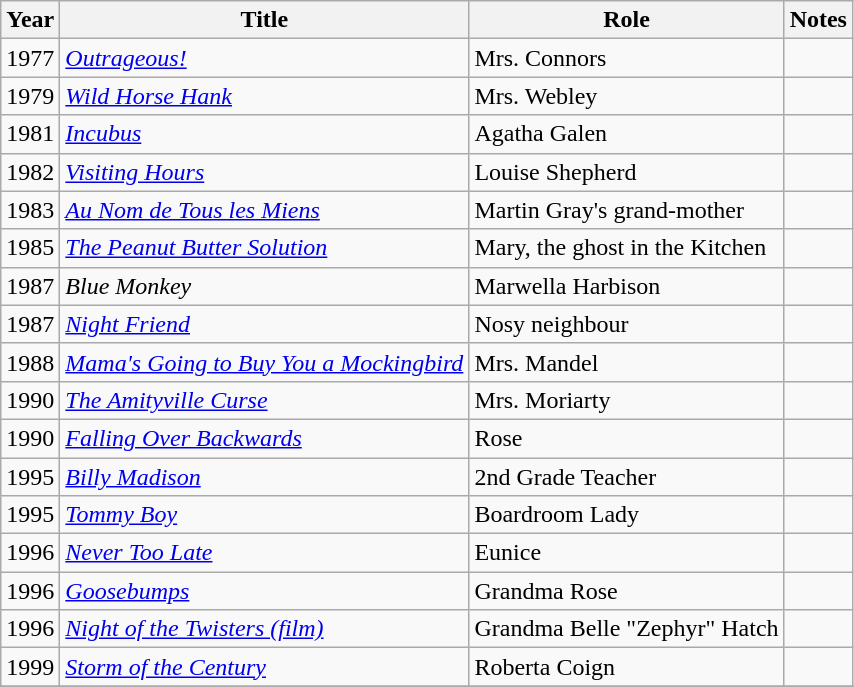<table class="wikitable sortable">
<tr>
<th>Year</th>
<th>Title</th>
<th>Role</th>
<th>Notes</th>
</tr>
<tr>
<td>1977</td>
<td><em><a href='#'>Outrageous!</a></em></td>
<td>Mrs. Connors</td>
<td></td>
</tr>
<tr ki>
<td>1979</td>
<td><em><a href='#'>Wild Horse Hank</a></em></td>
<td>Mrs. Webley</td>
<td></td>
</tr>
<tr>
<td>1981</td>
<td><em><a href='#'>Incubus</a></em></td>
<td>Agatha Galen</td>
<td></td>
</tr>
<tr>
<td>1982</td>
<td><em><a href='#'>Visiting Hours</a></em></td>
<td>Louise Shepherd</td>
<td></td>
</tr>
<tr>
<td>1983</td>
<td><em><a href='#'>Au Nom de Tous les Miens</a></em></td>
<td>Martin Gray's grand-mother</td>
<td></td>
</tr>
<tr>
<td>1985</td>
<td><em><a href='#'>The Peanut Butter Solution</a></em></td>
<td>Mary, the ghost in the Kitchen</td>
<td></td>
</tr>
<tr>
<td>1987</td>
<td><em>Blue Monkey</em></td>
<td>Marwella Harbison</td>
<td></td>
</tr>
<tr>
<td>1987</td>
<td><em><a href='#'>Night Friend</a></em></td>
<td>Nosy neighbour</td>
<td></td>
</tr>
<tr>
<td>1988</td>
<td><em><a href='#'>Mama's Going to Buy You a Mockingbird</a></em></td>
<td>Mrs. Mandel</td>
</tr>
<tr>
<td>1990</td>
<td><em><a href='#'>The Amityville Curse</a></em></td>
<td>Mrs. Moriarty</td>
<td></td>
</tr>
<tr>
<td>1990</td>
<td><em><a href='#'>Falling Over Backwards</a></em></td>
<td>Rose</td>
<td></td>
</tr>
<tr>
<td>1995</td>
<td><em><a href='#'>Billy Madison</a></em></td>
<td>2nd Grade Teacher</td>
<td></td>
</tr>
<tr>
<td>1995</td>
<td><em><a href='#'>Tommy Boy</a></em></td>
<td>Boardroom Lady</td>
<td></td>
</tr>
<tr>
<td>1996</td>
<td><em><a href='#'>Never Too Late</a></em></td>
<td>Eunice</td>
<td></td>
</tr>
<tr>
<td>1996</td>
<td><em><a href='#'>Goosebumps</a></em></td>
<td>Grandma Rose</td>
<td></td>
</tr>
<tr>
<td>1996</td>
<td><em><a href='#'>Night of the Twisters (film) </a></em></td>
<td>Grandma Belle "Zephyr" Hatch</td>
<td></td>
</tr>
<tr>
<td>1999</td>
<td><em><a href='#'>Storm of the Century</a></em></td>
<td>Roberta Coign</td>
<td></td>
</tr>
<tr>
</tr>
</table>
